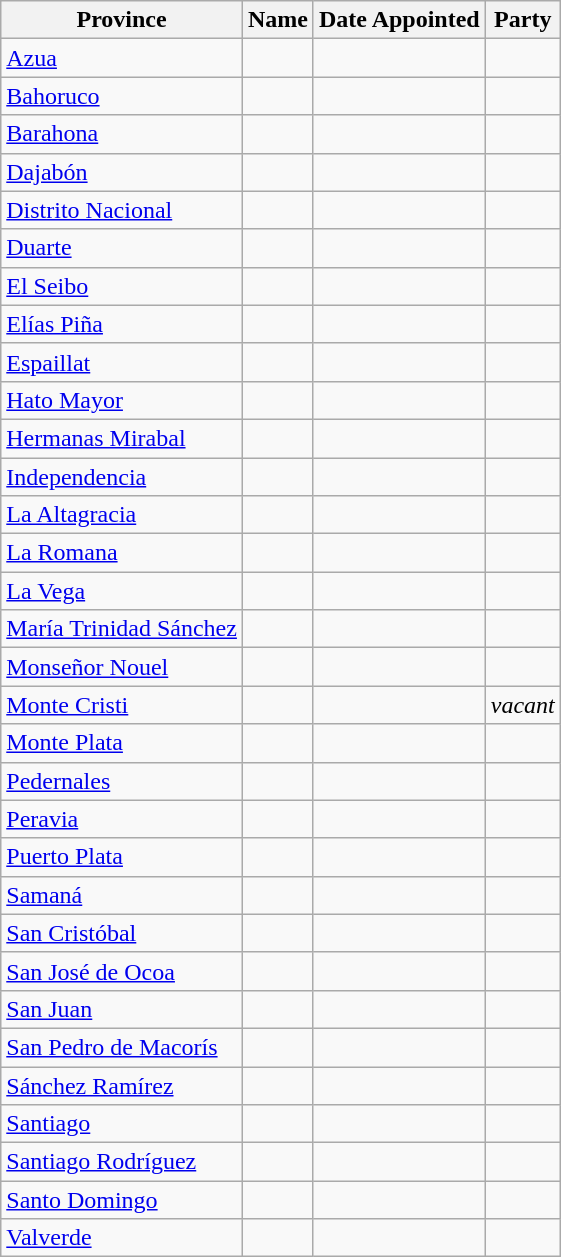<table class = "sortable wikitable">
<tr>
<th>Province</th>
<th>Name</th>
<th>Date Appointed</th>
<th>Party</th>
</tr>
<tr>
<td><a href='#'>Azua</a></td>
<td></td>
<td></td>
<td></td>
</tr>
<tr>
<td><a href='#'>Bahoruco</a></td>
<td></td>
<td></td>
<td></td>
</tr>
<tr>
<td><a href='#'>Barahona</a></td>
<td></td>
<td></td>
<td></td>
</tr>
<tr>
<td><a href='#'>Dajabón</a></td>
<td></td>
<td></td>
<td></td>
</tr>
<tr>
<td><a href='#'>Distrito Nacional</a></td>
<td></td>
<td></td>
<td></td>
</tr>
<tr>
<td><a href='#'>Duarte</a></td>
<td></td>
<td></td>
<td></td>
</tr>
<tr>
<td><a href='#'>El Seibo</a></td>
<td></td>
<td></td>
<td></td>
</tr>
<tr>
<td><a href='#'>Elías Piña</a></td>
<td></td>
<td></td>
<td></td>
</tr>
<tr>
<td><a href='#'>Espaillat</a></td>
<td></td>
<td></td>
<td></td>
</tr>
<tr>
<td><a href='#'>Hato Mayor</a></td>
<td></td>
<td></td>
<td></td>
</tr>
<tr>
<td><a href='#'>Hermanas Mirabal</a></td>
<td></td>
<td></td>
<td></td>
</tr>
<tr>
<td><a href='#'>Independencia</a></td>
<td></td>
<td></td>
<td></td>
</tr>
<tr>
<td><a href='#'>La Altagracia</a></td>
<td></td>
<td></td>
<td></td>
</tr>
<tr>
<td><a href='#'>La Romana</a></td>
<td></td>
<td></td>
<td></td>
</tr>
<tr>
<td><a href='#'>La Vega</a></td>
<td></td>
<td></td>
<td></td>
</tr>
<tr>
<td><a href='#'>María Trinidad Sánchez</a></td>
<td></td>
<td></td>
<td></td>
</tr>
<tr>
<td><a href='#'>Monseñor Nouel</a></td>
<td></td>
<td></td>
<td></td>
</tr>
<tr>
<td><a href='#'>Monte Cristi</a></td>
<td></td>
<td></td>
<td><em>vacant</em></td>
</tr>
<tr>
<td><a href='#'>Monte Plata</a></td>
<td></td>
<td></td>
<td></td>
</tr>
<tr>
<td><a href='#'>Pedernales</a></td>
<td></td>
<td></td>
<td></td>
</tr>
<tr>
<td><a href='#'>Peravia</a></td>
<td></td>
<td></td>
<td></td>
</tr>
<tr>
<td><a href='#'>Puerto Plata</a></td>
<td></td>
<td></td>
<td></td>
</tr>
<tr>
<td><a href='#'>Samaná</a></td>
<td></td>
<td></td>
<td></td>
</tr>
<tr>
<td><a href='#'>San Cristóbal</a></td>
<td></td>
<td></td>
<td></td>
</tr>
<tr>
<td><a href='#'>San José de Ocoa</a></td>
<td></td>
<td></td>
<td></td>
</tr>
<tr>
<td><a href='#'>San Juan</a></td>
<td></td>
<td></td>
<td></td>
</tr>
<tr>
<td><a href='#'>San Pedro de Macorís</a></td>
<td></td>
<td></td>
<td></td>
</tr>
<tr>
<td><a href='#'>Sánchez Ramírez</a></td>
<td></td>
<td></td>
<td></td>
</tr>
<tr>
<td><a href='#'>Santiago</a></td>
<td></td>
<td></td>
<td></td>
</tr>
<tr>
<td><a href='#'>Santiago Rodríguez</a></td>
<td></td>
<td></td>
<td></td>
</tr>
<tr>
<td><a href='#'>Santo Domingo</a></td>
<td></td>
<td></td>
<td></td>
</tr>
<tr>
<td><a href='#'>Valverde</a></td>
<td></td>
<td></td>
<td></td>
</tr>
</table>
